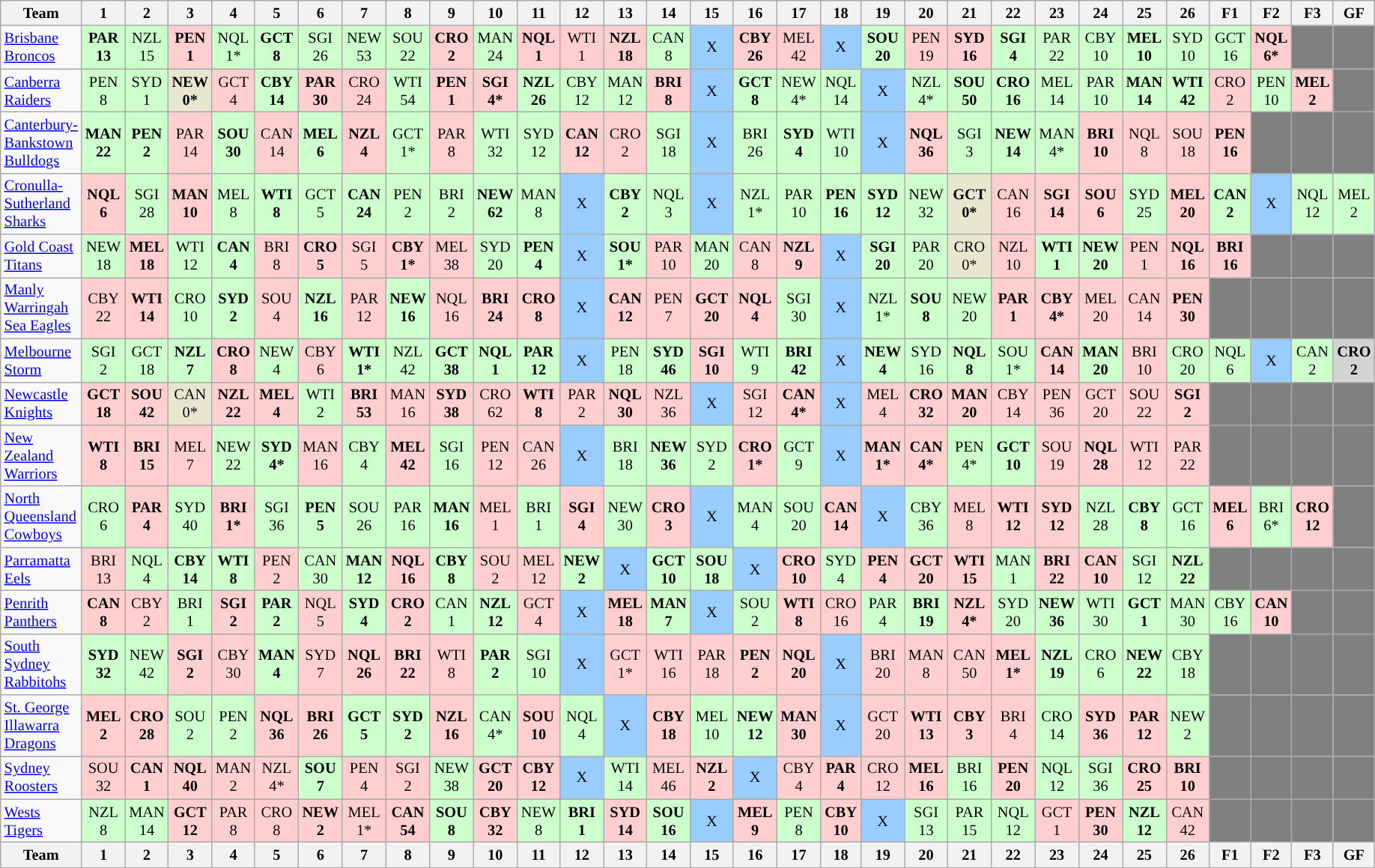<table class="wikitable sortable" style="font-size:85%; text-align:center; width:90%">
<tr valign="top">
<th valign="middle">Team</th>
<th>1</th>
<th>2</th>
<th>3</th>
<th>4</th>
<th>5</th>
<th>6</th>
<th>7</th>
<th>8</th>
<th>9</th>
<th>10</th>
<th>11</th>
<th>12</th>
<th>13</th>
<th>14</th>
<th>15</th>
<th>16</th>
<th>17</th>
<th>18</th>
<th>19</th>
<th>20</th>
<th>21</th>
<th>22</th>
<th>23</th>
<th>24</th>
<th>25</th>
<th>26</th>
<th>F1</th>
<th>F2</th>
<th>F3</th>
<th>GF</th>
</tr>
<tr>
<td align="left"><a href='#'>Brisbane Broncos</a></td>
<td style="background:#cfc;"><strong>PAR<br>13</strong></td>
<td style="background:#cfc;">NZL<br>15</td>
<td style="background:#FFCFCF;"><strong>PEN<br>1</strong></td>
<td style="background:#cfc;">NQL<br>1*</td>
<td style="background:#cfc;"><strong>GCT<br>8</strong></td>
<td style="background:#cfc;">SGI<br>26</td>
<td style="background:#cfc;">NEW<br>53</td>
<td style="background:#cfc;">SOU<br>22</td>
<td style="background:#FFCFCF;"><strong>CRO<br>2</strong></td>
<td style="background:#cfc;">MAN<br>24</td>
<td style="background:#FFCFCF;"><strong>NQL<br>1</strong></td>
<td style="background:#FFCFCF;">WTI<br>1</td>
<td style="background:#FFCFCF;"><strong>NZL<br>18</strong></td>
<td style="background:#cfc;">CAN<br>8</td>
<td style="background:#99ccff;">X</td>
<td style="background:#FFCFCF;"><strong>CBY<br>26</strong></td>
<td style="background:#FFCFCF;">MEL<br>42</td>
<td style="background:#99ccff;">X</td>
<td style="background:#cfc;"><strong>SOU<br>20</strong></td>
<td style="background:#FFCFCF;">PEN<br>19</td>
<td style="background:#FFCFCF;"><strong>SYD<br>16</strong></td>
<td style="background:#cfc;"><strong>SGI<br>4</strong></td>
<td style="background:#cfc;">PAR<br>22</td>
<td style="background:#cfc;">CBY<br>10</td>
<td style="background:#cfc;"><strong>MEL<br>10</strong></td>
<td style="background:#cfc;">SYD<br>10</td>
<td style="background:#cfc;">GCT<br>16</td>
<td style="background:#FFCFCF;"><strong>NQL<br>6*</strong></td>
<td style="background:#808080;"></td>
<td style="background:#808080;"></td>
</tr>
<tr>
<td align="left"><a href='#'>Canberra Raiders</a></td>
<td style="background:#cfc;">PEN<br>8</td>
<td style="background:#cfc;">SYD<br>1</td>
<td style="background:#E6E7CE"><strong>NEW<br>0*</strong></td>
<td style="background:#FFCFCF;">GCT<br>4</td>
<td style="background:#cfc;"><strong>CBY<br>14</strong></td>
<td style="background:#FFCFCF;"><strong>PAR<br>30</strong></td>
<td style="background:#FFCFCF;">CRO<br>24</td>
<td style="background:#cfc;">WTI<br>54</td>
<td style="background:#FFCFCF;"><strong>PEN<br>1</strong></td>
<td style="background:#FFCFCF;"><strong>SGI<br>4*</strong></td>
<td style="background:#cfc;"><strong>NZL<br>26</strong></td>
<td style="background:#cfc;">CBY<br>12</td>
<td style="background:#cfc;">MAN<br>12</td>
<td style="background:#FFCFCF;"><strong>BRI<br>8</strong></td>
<td style="background:#99ccff;">X</td>
<td style="background:#cfc;"><strong>GCT<br>8</strong></td>
<td style="background:#cfc;">NEW<br>4*</td>
<td style="background:#cfc;">NQL<br>14</td>
<td style="background:#99ccff;">X</td>
<td style="background:#cfc;">NZL<br>4*</td>
<td style="background:#cfc;"><strong>SOU<br>50</strong></td>
<td style="background:#cfc;"><strong>CRO<br>16</strong></td>
<td style="background:#cfc;">MEL<br>14</td>
<td style="background:#cfc;">PAR<br>10</td>
<td style="background:#cfc;"><strong>MAN<br>14</strong></td>
<td style="background:#cfc;"><strong>WTI<br>42</strong></td>
<td style="background:#FFCFCF;">CRO<br>2</td>
<td style="background:#cfc;">PEN<br>10</td>
<td style="background:#FFCFCF;"><strong>MEL<br>2</strong></td>
<td style="background:#808080;"></td>
</tr>
<tr>
<td align="left"><a href='#'>Canterbury-Bankstown Bulldogs</a></td>
<td style="background:#cfc;"><strong>MAN<br>22</strong></td>
<td style="background:#cfc;"><strong>PEN<br>2</strong></td>
<td style="background:#FFCFCF;">PAR<br>14</td>
<td style="background:#cfc;"><strong>SOU<br>30</strong></td>
<td style="background:#FFCFCF;">CAN<br>14</td>
<td style="background:#cfc;"><strong>MEL<br>6</strong></td>
<td style="background:#FFCFCF;"><strong>NZL<br>4</strong></td>
<td style="background:#cfc;">GCT<br>1*</td>
<td style="background:#FFCFCF;">PAR<br>8</td>
<td style="background:#cfc;">WTI<br>32</td>
<td style="background:#cfc;">SYD<br>12</td>
<td style="background:#FFCFCF;"><strong>CAN<br>12</strong></td>
<td style="background:#FFCFCF;">CRO<br>2</td>
<td style="background:#cfc;">SGI<br>18</td>
<td style="background:#99ccff;">X</td>
<td style="background:#cfc;">BRI<br>26</td>
<td style="background:#cfc;"><strong>SYD<br>4</strong></td>
<td style="background:#cfc;">WTI<br>10</td>
<td style="background:#99ccff;">X</td>
<td style="background:#FFCFCF;"><strong>NQL<br>36</strong></td>
<td style="background:#cfc;">SGI<br>3</td>
<td style="background:#cfc;"><strong>NEW<br>14</strong></td>
<td style="background:#cfc;">MAN<br>4*</td>
<td style="background:#FFCFCF;"><strong>BRI<br>10</strong></td>
<td style="background:#FFCFCF;">NQL<br>8</td>
<td style="background:#FFCFCF;">SOU<br>18</td>
<td style="background:#FFCFCF;"><strong>PEN<br>16</strong></td>
<td style="background:#808080;"></td>
<td style="background:#808080;"></td>
<td style="background:#808080;"></td>
</tr>
<tr>
<td align="left"><a href='#'>Cronulla-Sutherland Sharks</a></td>
<td style="background:#FFCFCF;"><strong>NQL<br>6</strong></td>
<td style="background:#cfc;">SGI<br>28</td>
<td style="background:#FFCFCF;"><strong>MAN<br>10</strong></td>
<td style="background:#cfc;">MEL<br>8</td>
<td style="background:#cfc;"><strong>WTI<br>8</strong></td>
<td style="background:#cfc;">GCT<br>5</td>
<td style="background:#cfc;"><strong>CAN<br>24</strong></td>
<td style="background:#cfc;">PEN<br>2</td>
<td style="background:#cfc;">BRI<br>2</td>
<td style="background:#cfc;"><strong>NEW<br>62</strong></td>
<td style="background:#cfc;">MAN<br>8</td>
<td style="background:#99ccff;">X</td>
<td style="background:#cfc;"><strong>CBY<br>2</strong></td>
<td style="background:#cfc;">NQL<br>3</td>
<td style="background:#99ccff;">X</td>
<td style="background:#cfc;">NZL<br>1*</td>
<td style="background:#cfc;">PAR<br>10</td>
<td style="background:#cfc;"><strong>PEN<br>16</strong></td>
<td style="background:#cfc;"><strong>SYD<br>12</strong></td>
<td style="background:#cfc;">NEW<br>32</td>
<td style="background:#E6E7CE"><strong>GCT<br>0*</strong></td>
<td style="background:#FFCFCF;">CAN<br>16</td>
<td style="background:#FFCFCF;"><strong>SGI<br>14</strong></td>
<td style="background:#FFCFCF;"><strong>SOU<br>6</strong></td>
<td style="background:#cfc;">SYD<br>25</td>
<td style="background:#FFCFCF;"><strong>MEL<br>20</strong></td>
<td style="background:#cfc;"><strong>CAN<br>2</strong></td>
<td style="background:#99ccff;">X</td>
<td style="background:#cfc;">NQL<br>12</td>
<td style="background:#cfc;">MEL<br>2</td>
</tr>
<tr>
<td align="left"><a href='#'>Gold Coast Titans</a></td>
<td style="background:#cfc;">NEW<br>18</td>
<td style="background:#FFCFCF;"><strong>MEL<br>18</strong></td>
<td style="background:#cfc;">WTI<br>12</td>
<td style="background:#cfc;"><strong>CAN<br>4</strong></td>
<td style="background:#FFCFCF;">BRI<br>8</td>
<td style="background:#FFCFCF;"><strong>CRO<br>5</strong></td>
<td style="background:#FFCFCF;">SGI<br>5</td>
<td style="background:#FFCFCF;"><strong>CBY<br>1*</strong></td>
<td style="background:#FFCFCF;">MEL<br>38</td>
<td style="background:#cfc;">SYD<br>20</td>
<td style="background:#cfc;"><strong>PEN<br>4</strong></td>
<td style="background:#99ccff;">X</td>
<td style="background:#cfc;"><strong>SOU<br>1*</strong></td>
<td style="background:#FFCFCF;">PAR<br>10</td>
<td style="background:#cfc;">MAN<br>20</td>
<td style="background:#FFCFCF;">CAN<br>8</td>
<td style="background:#FFCFCF;"><strong>NZL<br>9</strong></td>
<td style="background:#99ccff;">X</td>
<td style="background:#cfc;"><strong>SGI<br>20</strong></td>
<td style="background:#cfc;">PAR<br>20</td>
<td style="background:#E6E7CE">CRO<br>0*</td>
<td style="background:#FFCFCF;">NZL<br>10</td>
<td style="background:#cfc;"><strong>WTI<br>1</strong></td>
<td style="background:#cfc;"><strong>NEW<br>20</strong></td>
<td style="background:#FFCFCF;">PEN<br>1</td>
<td style="background:#FFCFCF;"><strong>NQL<br>16</strong></td>
<td style="background:#FFCFCF;"><strong>BRI<br>16</strong></td>
<td style="background:#808080;"></td>
<td style="background:#808080;"></td>
<td style="background:#808080;"></td>
</tr>
<tr>
<td align="left"><a href='#'>Manly Warringah Sea Eagles</a></td>
<td style="background:#FFCFCF;">CBY<br>22</td>
<td style="background:#FFCFCF;"><strong>WTI<br>14</strong></td>
<td style="background:#cfc;">CRO<br>10</td>
<td style="background:#cfc;"><strong>SYD<br>2</strong></td>
<td style="background:#FFCFCF;">SOU<br>4</td>
<td style="background:#cfc;"><strong>NZL<br>16</strong></td>
<td style="background:#FFCFCF;">PAR<br>12</td>
<td style="background:#cfc;"><strong>NEW<br>16</strong></td>
<td style="background:#FFCFCF;">NQL<br>16</td>
<td style="background:#FFCFCF;"><strong>BRI<br>24</strong></td>
<td style="background:#FFCFCF;"><strong>CRO<br>8</strong></td>
<td style="background:#99ccff;">X</td>
<td style="background:#FFCFCF;"><strong>CAN<br>12</strong></td>
<td style="background:#FFCFCF;">PEN<br>7</td>
<td style="background:#FFCFCF;"><strong>GCT<br>20</strong></td>
<td style="background:#FFCFCF;"><strong>NQL<br>4</strong></td>
<td style="background:#cfc;">SGI<br>30</td>
<td style="background:#99ccff;">X</td>
<td style="background:#cfc;">NZL<br>1*</td>
<td style="background:#cfc;"><strong>SOU<br>8</strong></td>
<td style="background:#cfc;">NEW<br>20</td>
<td style="background:#FFCFCF;"><strong>PAR<br>1</strong></td>
<td style="background:#FFCFCF;"><strong>CBY<br>4*</strong></td>
<td style="background:#FFCFCF;">MEL<br>20</td>
<td style="background:#FFCFCF;">CAN<br>14</td>
<td style="background:#FFCFCF;"><strong>PEN<br>30</strong></td>
<td style="background:#808080;"></td>
<td style="background:#808080;"></td>
<td style="background:#808080;"></td>
<td style="background:#808080;"></td>
</tr>
<tr>
<td align="left"><a href='#'>Melbourne Storm</a></td>
<td style="background:#cfc;">SGI<br>2</td>
<td style="background:#cfc;">GCT<br>18</td>
<td style="background:#cfc;"><strong>NZL<br>7</strong></td>
<td style="background:#FFCFCF;"><strong>CRO<br>8</strong></td>
<td style="background:#cfc;">NEW<br>4</td>
<td style="background:#FFCFCF;">CBY<br>6</td>
<td style="background:#cfc;"><strong>WTI<br>1*</strong></td>
<td style="background:#cfc;">NZL<br>42</td>
<td style="background:#cfc;"><strong>GCT<br>38</strong></td>
<td style="background:#cfc;"><strong>NQL<br>1</strong></td>
<td style="background:#cfc;"><strong>PAR<br>12</strong></td>
<td style="background:#99ccff;">X</td>
<td style="background:#cfc;">PEN<br>18</td>
<td style="background:#cfc;"><strong>SYD<br>46</strong></td>
<td style="background:#FFCFCF;"><strong>SGI<br>10</strong></td>
<td style="background:#cfc;">WTI<br>9</td>
<td style="background:#cfc;"><strong>BRI<br>42</strong></td>
<td style="background:#99ccff;">X</td>
<td style="background:#cfc;"><strong>NEW<br>4</strong></td>
<td style="background:#cfc;">SYD<br>16</td>
<td style="background:#cfc;"><strong>NQL<br>8</strong></td>
<td style="background:#cfc;">SOU<br>1*</td>
<td style="background:#FFCFCF;"><strong>CAN<br>14</strong></td>
<td style="background:#cfc;"><strong>MAN<br>20</strong></td>
<td style="background:#FFCFCF;">BRI<br>10</td>
<td style="background:#cfc;">CRO<br>20</td>
<td style="background:#cfc;">NQL<br>6</td>
<td style="background:#99ccff;">X</td>
<td style="background:#cfc;">CAN<br>2</td>
<td style="background:#D3D3D3;"><strong>CRO<br>2</strong></td>
</tr>
<tr>
<td align="left"><a href='#'>Newcastle Knights</a></td>
<td style="background:#FFCFCF;"><strong>GCT<br>18</strong></td>
<td style="background:#FFCFCF;"><strong>SOU<br>42</strong></td>
<td style="background:#E6E7CE">CAN<br>0*</td>
<td style="background:#FFCFCF;"><strong>NZL<br>22</strong></td>
<td style="background:#FFCFCF;"><strong>MEL<br>4</strong></td>
<td style="background:#cfc;">WTI<br>2</td>
<td style="background:#FFCFCF;"><strong>BRI<br>53</strong></td>
<td style="background:#FFCFCF;">MAN<br>16</td>
<td style="background:#FFCFCF;"><strong>SYD<br>38</strong></td>
<td style="background:#FFCFCF;">CRO<br>62</td>
<td style="background:#FFCFCF;"><strong>WTI<br>8</strong></td>
<td style="background:#FFCFCF;">PAR<br>2</td>
<td style="background:#FFCFCF;"><strong>NQL<br>30</strong></td>
<td style="background:#FFCFCF;">NZL<br>36</td>
<td style="background:#99ccff;">X</td>
<td style="background:#FFCFCF;">SGI<br>12</td>
<td style="background:#FFCFCF;"><strong>CAN<br>4*</strong></td>
<td style="background:#99ccff;">X</td>
<td style="background:#FFCFCF;">MEL<br>4</td>
<td style="background:#FFCFCF;"><strong>CRO<br>32</strong></td>
<td style="background:#FFCFCF;"><strong>MAN<br>20</strong></td>
<td style="background:#FFCFCF;">CBY<br>14</td>
<td style="background:#FFCFCF;">PEN<br>36</td>
<td style="background:#FFCFCF;">GCT<br>20</td>
<td style="background:#FFCFCF;">SOU<br>22</td>
<td style="background:#FFCFCF;"><strong>SGI<br>2</strong></td>
<td style="background:#808080;"></td>
<td style="background:#808080;"></td>
<td style="background:#808080;"></td>
<td style="background:#808080;"></td>
</tr>
<tr>
<td align="left"><a href='#'>New Zealand Warriors</a></td>
<td style="background:#FFCFCF;"><strong>WTI<br>8</strong></td>
<td style="background:#FFCFCF;"><strong>BRI<br>15</strong></td>
<td style="background:#FFCFCF;">MEL<br>7</td>
<td style="background:#cfc;">NEW<br>22</td>
<td style="background:#cfc;"><strong>SYD<br>4*</strong></td>
<td style="background:#FFCFCF;">MAN<br>16</td>
<td style="background:#cfc;">CBY<br>4</td>
<td style="background:#FFCFCF;"><strong>MEL<br>42</strong></td>
<td style="background:#cfc;">SGI<br>16</td>
<td style="background:#FFCFCF;">PEN<br>12</td>
<td style="background:#FFCFCF;">CAN<br>26</td>
<td style="background:#99ccff;">X</td>
<td style="background:#cfc;">BRI<br>18</td>
<td style="background:#cfc;"><strong>NEW<br>36</strong></td>
<td style="background:#cfc;">SYD<br>2</td>
<td style="background:#FFCFCF;"><strong>CRO<br>1*</strong></td>
<td style="background:#cfc;">GCT<br>9</td>
<td style="background:#99ccff;">X</td>
<td style="background:#FFCFCF;"><strong>MAN<br>1*</strong></td>
<td style="background:#FFCFCF;"><strong>CAN<br>4*</strong></td>
<td style="background:#cfc;">PEN<br>4*</td>
<td style="background:#cfc;"><strong>GCT<br>10</strong></td>
<td style="background:#FFCFCF;">SOU<br>19</td>
<td style="background:#FFCFCF;"><strong>NQL<br>28</strong></td>
<td style="background:#FFCFCF;">WTI<br>12</td>
<td style="background:#FFCFCF;">PAR<br>22</td>
<td style="background:#808080;"></td>
<td style="background:#808080;"></td>
<td style="background:#808080;"></td>
<td style="background:#808080;"></td>
</tr>
<tr>
<td align="left"><a href='#'>North Queensland Cowboys</a></td>
<td style="background:#cfc;">CRO<br>6</td>
<td style="background:#FFCFCF;"><strong>PAR<br>4</strong></td>
<td style="background:#cfc;">SYD<br>40</td>
<td style="background:#FFCFCF;"><strong>BRI<br>1*</strong></td>
<td style="background:#cfc;">SGI<br>36</td>
<td style="background:#cfc;"><strong>PEN<br>5</strong></td>
<td style="background:#cfc;">SOU<br>26</td>
<td style="background:#cfc;">PAR<br>16</td>
<td style="background:#cfc;"><strong>MAN<br>16</strong></td>
<td style="background:#FFCFCF;">MEL<br>1</td>
<td style="background:#cfc;">BRI<br>1</td>
<td style="background:#FFCFCF;"><strong>SGI<br>4</strong></td>
<td style="background:#cfc;">NEW<br>30</td>
<td style="background:#FFCFCF;"><strong>CRO<br>3</strong></td>
<td style="background:#99ccff;">X</td>
<td style="background:#cfc;">MAN<br>4</td>
<td style="background:#cfc;">SOU<br>20</td>
<td style="background:#FFCFCF;"><strong>CAN<br>14</strong></td>
<td style="background:#99ccff;">X</td>
<td style="background:#cfc;">CBY<br>36</td>
<td style="background:#FFCFCF;">MEL<br>8</td>
<td style="background:#FFCFCF;"><strong>WTI<br>12</strong></td>
<td style="background:#FFCFCF;"><strong>SYD<br>12</strong></td>
<td style="background:#cfc;">NZL<br>28</td>
<td style="background:#cfc;"><strong>CBY<br>8</strong></td>
<td style="background:#cfc;">GCT<br>16</td>
<td style="background:#FFCFCF;"><strong>MEL<br>6</strong></td>
<td style="background:#cfc;">BRI<br>6*</td>
<td style="background:#FFCFCF;"><strong>CRO<br>12</strong></td>
<td style="background:#808080;"></td>
</tr>
<tr>
<td align="left"><a href='#'>Parramatta Eels</a></td>
<td style="background:#FFCFCF;">BRI<br>13</td>
<td style="background:#cfc;">NQL<br>4</td>
<td style="background:#cfc;"><strong>CBY<br>14</strong></td>
<td style="background:#cfc;"><strong>WTI<br>8</strong></td>
<td style="background:#FFCFCF;">PEN<br>2</td>
<td style="background:#cfc;">CAN<br>30</td>
<td style="background:#cfc;"><strong>MAN<br>12</strong></td>
<td style="background:#FFCFCF;"><strong>NQL<br>16</strong></td>
<td style="background:#cfc;"><strong>CBY<br>8</strong></td>
<td style="background:#FFCFCF;">SOU<br>2</td>
<td style="background:#FFCFCF;">MEL<br>12</td>
<td style="background:#cfc;"><strong>NEW<br>2</strong></td>
<td style="background:#99ccff;">X</td>
<td style="background:#cfc;"><strong>GCT<br>10</strong></td>
<td style="background:#cfc;"><strong>SOU<br>18</strong></td>
<td style="background:#99ccff;">X</td>
<td style="background:#FFCFCF;"><strong>CRO<br>10</strong></td>
<td style="background:#cfc;">SYD<br>4</td>
<td style="background:#FFCFCF;"><strong>PEN<br>4</strong></td>
<td style="background:#FFCFCF;"><strong>GCT<br>20</strong></td>
<td style="background:#FFCFCF;"><strong>WTI<br>15</strong></td>
<td style="background:#cfc;">MAN<br>1</td>
<td style="background:#FFCFCF;"><strong>BRI<br>22</strong></td>
<td style="background:#FFCFCF;"><strong>CAN<br>10</strong></td>
<td style="background:#cfc;">SGI<br>12</td>
<td style="background:#cfc;"><strong>NZL<br>22</strong></td>
<td style="background:#808080;"></td>
<td style="background:#808080;"></td>
<td style="background:#808080;"></td>
<td style="background:#808080;"></td>
</tr>
<tr>
<td align="left"><a href='#'>Penrith Panthers</a></td>
<td style="background:#FFCFCF;"><strong>CAN<br>8</strong></td>
<td style="background:#FFCFCF;">CBY<br>2</td>
<td style="background:#cfc;">BRI<br>1</td>
<td style="background:#FFCFCF;"><strong>SGI<br>2</strong></td>
<td style="background:#cfc;"><strong>PAR<br>2</strong></td>
<td style="background:#FFCFCF;">NQL<br>5</td>
<td style="background:#cfc;"><strong>SYD<br>4</strong></td>
<td style="background:#FFCFCF;"><strong>CRO<br>2</strong></td>
<td style="background:#cfc;">CAN<br>1</td>
<td style="background:#cfc;"><strong>NZL<br>12</strong></td>
<td style="background:#FFCFCF;">GCT<br>4</td>
<td style="background:#99ccff;">X</td>
<td style="background:#FFCFCF;"><strong>MEL<br>18</strong></td>
<td style="background:#cfc;"><strong>MAN<br>7</strong></td>
<td style="background:#99ccff;">X</td>
<td style="background:#cfc;">SOU<br>2</td>
<td style="background:#FFCFCF;"><strong>WTI<br>8</strong></td>
<td style="background:#FFCFCF;">CRO<br>16</td>
<td style="background:#cfc;">PAR<br>4</td>
<td style="background:#cfc;"><strong>BRI<br>19</strong></td>
<td style="background:#FFCFCF;"><strong>NZL<br>4*</strong></td>
<td style="background:#cfc;">SYD<br>20</td>
<td style="background:#cfc;"><strong>NEW<br>36</strong></td>
<td style="background:#cfc;">WTI<br>30</td>
<td style="background:#cfc;"><strong>GCT<br>1</strong></td>
<td style="background:#cfc;">MAN<br>30</td>
<td style="background:#cfc;">CBY<br>16</td>
<td style="background:#FFCFCF;"><strong>CAN<br>10</strong></td>
<td style="background:#808080;"></td>
<td style="background:#808080;"></td>
</tr>
<tr>
<td align="left"><a href='#'>South Sydney Rabbitohs</a></td>
<td style="background:#cfc;"><strong>SYD<br>32</strong></td>
<td style="background:#cfc;">NEW<br>42</td>
<td style="background:#FFCFCF;"><strong>SGI<br>2</strong></td>
<td style="background:#FFCFCF;">CBY<br>30</td>
<td style="background:#cfc;"><strong>MAN<br>4</strong></td>
<td style="background:#FFCFCF;">SYD<br>7</td>
<td style="background:#FFCFCF;"><strong>NQL<br>26</strong></td>
<td style="background:#FFCFCF;"><strong>BRI<br>22</strong></td>
<td style="background:#FFCFCF;">WTI<br>8</td>
<td style="background:#cfc;"><strong>PAR<br>2</strong></td>
<td style="background:#cfc;">SGI<br>10</td>
<td style="background:#99ccff;">X</td>
<td style="background:#FFCFCF;">GCT<br>1*</td>
<td style="background:#FFCFCF;">WTI<br>16</td>
<td style="background:#FFCFCF;">PAR<br>18</td>
<td style="background:#FFCFCF;"><strong>PEN<br>2</strong></td>
<td style="background:#FFCFCF;"><strong>NQL<br>20</strong></td>
<td style="background:#99ccff;">X</td>
<td style="background:#FFCFCF;">BRI<br>20</td>
<td style="background:#FFCFCF;">MAN<br>8</td>
<td style="background:#FFCFCF;">CAN<br>50</td>
<td style="background:#FFCFCF;"><strong>MEL<br>1*</strong></td>
<td style="background:#cfc;"><strong>NZL<br>19</strong></td>
<td style="background:#cfc;">CRO<br>6</td>
<td style="background:#cfc;"><strong>NEW<br>22</strong></td>
<td style="background:#cfc;">CBY<br>18</td>
<td style="background:#808080;"></td>
<td style="background:#808080;"></td>
<td style="background:#808080;"></td>
<td style="background:#808080;"></td>
</tr>
<tr>
<td align="left"><a href='#'>St. George Illawarra Dragons</a></td>
<td style="background:#FFCFCF;"><strong>MEL<br>2</strong></td>
<td style="background:#FFCFCF;"><strong>CRO<br>28</strong></td>
<td style="background:#cfc;">SOU<br>2</td>
<td style="background:#cfc;">PEN<br>2</td>
<td style="background:#FFCFCF;"><strong>NQL<br>36</strong></td>
<td style="background:#FFCFCF;"><strong>BRI<br>26</strong></td>
<td style="background:#cfc;"><strong>GCT<br>5</strong></td>
<td style="background:#cfc;"><strong>SYD<br>2</strong></td>
<td style="background:#FFCFCF;"><strong>NZL<br>16</strong></td>
<td style="background:#cfc;">CAN<br>4*</td>
<td style="background:#FFCFCF;"><strong>SOU<br>10</strong></td>
<td style="background:#cfc;">NQL<br>4</td>
<td style="background:#99ccff;">X</td>
<td style="background:#FFCFCF;"><strong>CBY<br>18</strong></td>
<td style="background:#cfc;">MEL<br>10</td>
<td style="background:#cfc;"><strong>NEW<br>12</strong></td>
<td style="background:#FFCFCF;"><strong>MAN<br>30</strong></td>
<td style="background:#99ccff;">X</td>
<td style="background:#FFCFCF;">GCT<br>20</td>
<td style="background:#FFCFCF;"><strong>WTI<br>13</strong></td>
<td style="background:#FFCFCF;"><strong>CBY<br>3</strong></td>
<td style="background:#FFCFCF;">BRI<br>4</td>
<td style="background:#cfc;">CRO<br>14</td>
<td style="background:#FFCFCF;"><strong>SYD<br>36</strong></td>
<td style="background:#FFCFCF;"><strong>PAR<br>12</strong></td>
<td style="background:#cfc;">NEW<br>2</td>
<td style="background:#808080;"></td>
<td style="background:#808080;"></td>
<td style="background:#808080;"></td>
<td style="background:#808080;"></td>
</tr>
<tr>
<td align="left"><a href='#'>Sydney Roosters</a></td>
<td style="background:#FFCFCF;">SOU<br>32</td>
<td style="background:#FFCFCF;"><strong>CAN<br>1</strong></td>
<td style="background:#FFCFCF;"><strong>NQL<br>40</strong></td>
<td style="background:#FFCFCF;">MAN<br>2</td>
<td style="background:#FFCFCF;">NZL<br>4*</td>
<td style="background:#cfc;"><strong>SOU<br>7</strong></td>
<td style="background:#FFCFCF;">PEN<br>4</td>
<td style="background:#FFCFCF;">SGI<br>2</td>
<td style="background:#cfc;">NEW<br>38</td>
<td style="background:#FFCFCF;"><strong>GCT<br>20</strong></td>
<td style="background:#FFCFCF;"><strong>CBY<br>12</strong></td>
<td style="background:#99ccff;">X</td>
<td style="background:#cfc;">WTI<br>14</td>
<td style="background:#FFCFCF;">MEL<br>46</td>
<td style="background:#FFCFCF;"><strong>NZL<br>2</strong></td>
<td style="background:#99ccff;">X</td>
<td style="background:#FFCFCF;">CBY<br>4</td>
<td style="background:#FFCFCF;"><strong>PAR<br>4</strong></td>
<td style="background:#FFCFCF;">CRO<br>12</td>
<td style="background:#FFCFCF;"><strong>MEL<br>16</strong></td>
<td style="background:#cfc;">BRI<br>16</td>
<td style="background:#FFCFCF;"><strong>PEN<br>20</strong></td>
<td style="background:#cfc;">NQL<br>12</td>
<td style="background:#cfc;">SGI<br>36</td>
<td style="background:#FFCFCF;"><strong>CRO<br>25</strong></td>
<td style="background:#FFCFCF;"><strong>BRI<br>10</strong></td>
<td style="background:#808080;"></td>
<td style="background:#808080;"></td>
<td style="background:#808080;"></td>
<td style="background:#808080;"></td>
</tr>
<tr>
<td align="left"><a href='#'>Wests Tigers</a></td>
<td style="background:#cfc;">NZL<br>8</td>
<td style="background:#cfc;">MAN<br>14</td>
<td style="background:#FFCFCF;"><strong>GCT<br>12</strong></td>
<td style="background:#FFCFCF;">PAR<br>8</td>
<td style="background:#FFCFCF;">CRO<br>8</td>
<td style="background:#FFCFCF;"><strong>NEW<br>2</strong></td>
<td style="background:#FFCFCF;">MEL<br>1*</td>
<td style="background:#FFCFCF;"><strong>CAN<br>54</strong></td>
<td style="background:#cfc;"><strong>SOU<br>8</strong></td>
<td style="background:#FFCFCF;"><strong>CBY<br>32</strong></td>
<td style="background:#cfc;">NEW<br>8</td>
<td style="background:#cfc;"><strong>BRI<br>1</strong></td>
<td style="background:#FFCFCF;"><strong>SYD<br>14</strong></td>
<td style="background:#cfc;"><strong>SOU<br>16</strong></td>
<td style="background:#99ccff;">X</td>
<td style="background:#FFCFCF;"><strong>MEL<br>9</strong></td>
<td style="background:#cfc;">PEN<br>8</td>
<td style="background:#FFCFCF;"><strong>CBY<br>10</strong></td>
<td style="background:#99ccff;">X</td>
<td style="background:#cfc;">SGI<br>13</td>
<td style="background:#cfc;">PAR<br>15</td>
<td style="background:#cfc;">NQL<br>12</td>
<td style="background:#FFCFCF;">GCT<br>1</td>
<td style="background:#FFCFCF;"><strong>PEN<br>30</strong></td>
<td style="background:#cfc;"><strong>NZL<br>12</strong></td>
<td style="background:#FFCFCF;">CAN<br>42</td>
<td style="background:#808080;"></td>
<td style="background:#808080;"></td>
<td style="background:#808080;"></td>
<td style="background:#808080;"></td>
</tr>
<tr valign="top">
<th valign="middle">Team</th>
<th>1</th>
<th>2</th>
<th>3</th>
<th>4</th>
<th>5</th>
<th>6</th>
<th>7</th>
<th>8</th>
<th>9</th>
<th>10</th>
<th>11</th>
<th>12</th>
<th>13</th>
<th>14</th>
<th>15</th>
<th>16</th>
<th>17</th>
<th>18</th>
<th>19</th>
<th>20</th>
<th>21</th>
<th>22</th>
<th>23</th>
<th>24</th>
<th>25</th>
<th>26</th>
<th>F1</th>
<th>F2</th>
<th>F3</th>
<th>GF</th>
</tr>
</table>
